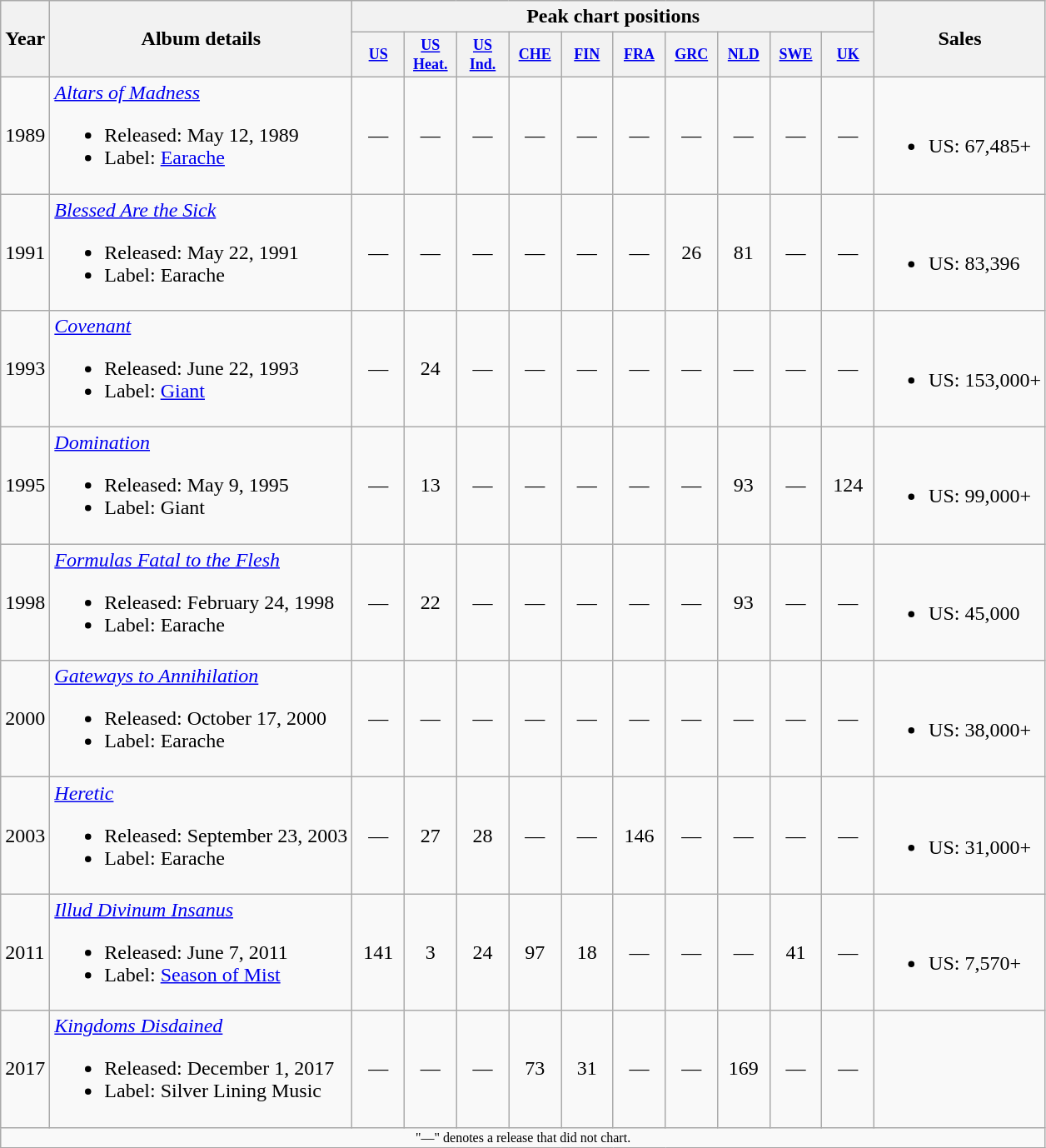<table class="wikitable">
<tr>
<th rowspan="2">Year</th>
<th rowspan="2">Album details</th>
<th colspan="10">Peak chart positions</th>
<th rowspan="2">Sales</th>
</tr>
<tr>
<th style="width:3em;font-size:75%;"><a href='#'>US</a><br></th>
<th style="width:3em;font-size:75%;"><a href='#'>US<br>Heat.</a><br></th>
<th style="width:3em;font-size:75%;"><a href='#'>US<br>Ind.</a><br></th>
<th style="width:3em;font-size:75%;"><a href='#'>CHE</a><br></th>
<th style="width:3em;font-size:75%;"><a href='#'>FIN</a><br></th>
<th style="width:3em;font-size:75%;"><a href='#'>FRA</a><br></th>
<th style="width:3em;font-size:75%;"><a href='#'>GRC</a><br></th>
<th style="width:3em;font-size:75%;"><a href='#'>NLD</a><br></th>
<th style="width:3em;font-size:75%;"><a href='#'>SWE</a><br></th>
<th style="width:3em;font-size:75%;"><a href='#'>UK</a><br></th>
</tr>
<tr>
<td>1989</td>
<td style="text-align:left;"><em><a href='#'>Altars of Madness</a></em><br><ul><li>Released: May 12, 1989</li><li>Label: <a href='#'>Earache</a></li></ul></td>
<td style="text-align:center;">—</td>
<td style="text-align:center;">—</td>
<td style="text-align:center;">—</td>
<td style="text-align:center;">—</td>
<td style="text-align:center;">—</td>
<td style="text-align:center;">—</td>
<td style="text-align:center;">—</td>
<td style="text-align:center;">—</td>
<td style="text-align:center;">—</td>
<td style="text-align:center;">—</td>
<td><br><ul><li>US: 67,485+</li></ul></td>
</tr>
<tr>
<td>1991</td>
<td style="text-align:left;"><em><a href='#'>Blessed Are the Sick</a></em><br><ul><li>Released: May 22, 1991</li><li>Label: Earache</li></ul></td>
<td style="text-align:center;">—</td>
<td style="text-align:center;">—</td>
<td style="text-align:center;">—</td>
<td style="text-align:center;">—</td>
<td style="text-align:center;">—</td>
<td style="text-align:center;">—</td>
<td style="text-align:center;">26</td>
<td style="text-align:center;">81</td>
<td style="text-align:center;">—</td>
<td style="text-align:center;">—</td>
<td><br><ul><li>US: 83,396</li></ul></td>
</tr>
<tr>
<td>1993</td>
<td style="text-align:left;"><em><a href='#'>Covenant</a></em><br><ul><li>Released: June 22, 1993</li><li>Label: <a href='#'>Giant</a></li></ul></td>
<td style="text-align:center;">—</td>
<td style="text-align:center;">24</td>
<td style="text-align:center;">—</td>
<td style="text-align:center;">—</td>
<td style="text-align:center;">—</td>
<td style="text-align:center;">—</td>
<td style="text-align:center;">—</td>
<td style="text-align:center;">—</td>
<td style="text-align:center;">—</td>
<td style="text-align:center;">—</td>
<td><br><ul><li>US: 153,000+</li></ul></td>
</tr>
<tr>
<td>1995</td>
<td style="text-align:left;"><em><a href='#'>Domination</a></em><br><ul><li>Released: May 9, 1995</li><li>Label: Giant</li></ul></td>
<td style="text-align:center;">—</td>
<td style="text-align:center;">13</td>
<td style="text-align:center;">—</td>
<td style="text-align:center;">—</td>
<td style="text-align:center;">—</td>
<td style="text-align:center;">—</td>
<td style="text-align:center;">—</td>
<td style="text-align:center;">93</td>
<td style="text-align:center;">—</td>
<td style="text-align:center;">124</td>
<td><br><ul><li>US: 99,000+</li></ul></td>
</tr>
<tr>
<td>1998</td>
<td style="text-align:left;"><em><a href='#'>Formulas Fatal to the Flesh</a></em><br><ul><li>Released: February 24, 1998</li><li>Label: Earache</li></ul></td>
<td style="text-align:center;">—</td>
<td style="text-align:center;">22</td>
<td style="text-align:center;">—</td>
<td style="text-align:center;">—</td>
<td style="text-align:center;">—</td>
<td style="text-align:center;">—</td>
<td style="text-align:center;">—</td>
<td style="text-align:center;">93</td>
<td style="text-align:center;">—</td>
<td style="text-align:center;">—</td>
<td><br><ul><li>US: 45,000</li></ul></td>
</tr>
<tr>
<td>2000</td>
<td style="text-align:left;"><em><a href='#'>Gateways to Annihilation</a></em><br><ul><li>Released: October 17, 2000</li><li>Label: Earache</li></ul></td>
<td style="text-align:center;">—</td>
<td style="text-align:center;">—</td>
<td style="text-align:center;">—</td>
<td style="text-align:center;">—</td>
<td style="text-align:center;">—</td>
<td style="text-align:center;">—</td>
<td style="text-align:center;">—</td>
<td style="text-align:center;">—</td>
<td style="text-align:center;">—</td>
<td style="text-align:center;">—</td>
<td><br><ul><li>US: 38,000+</li></ul></td>
</tr>
<tr>
<td>2003</td>
<td style="text-align:left;"><em><a href='#'>Heretic</a></em><br><ul><li>Released: September 23, 2003</li><li>Label: Earache</li></ul></td>
<td style="text-align:center;">—</td>
<td style="text-align:center;">27</td>
<td style="text-align:center;">28</td>
<td style="text-align:center;">—</td>
<td style="text-align:center;">—</td>
<td style="text-align:center;">146</td>
<td style="text-align:center;">—</td>
<td style="text-align:center;">—</td>
<td style="text-align:center;">—</td>
<td style="text-align:center;">—</td>
<td><br><ul><li>US: 31,000+</li></ul></td>
</tr>
<tr>
<td>2011</td>
<td style="text-align:left;"><em><a href='#'>Illud Divinum Insanus</a></em><br><ul><li>Released: June 7, 2011</li><li>Label: <a href='#'>Season of Mist</a></li></ul></td>
<td style="text-align:center;">141</td>
<td style="text-align:center;">3</td>
<td style="text-align:center;">24</td>
<td style="text-align:center;">97</td>
<td style="text-align:center;">18</td>
<td style="text-align:center;">—</td>
<td style="text-align:center;">—</td>
<td style="text-align:center;">—</td>
<td style="text-align:center;">41</td>
<td style="text-align:center;">—</td>
<td><br><ul><li>US: 7,570+</li></ul></td>
</tr>
<tr>
<td>2017</td>
<td><em><a href='#'>Kingdoms Disdained</a></em><br><ul><li>Released: December 1, 2017</li><li>Label: Silver Lining Music</li></ul></td>
<td style="text-align:center;">—</td>
<td style="text-align:center;">—</td>
<td style="text-align:center;">—</td>
<td style="text-align:center;">73</td>
<td style="text-align:center;">31</td>
<td style="text-align:center;">—</td>
<td style="text-align:center;">—</td>
<td style="text-align:center;">169</td>
<td style="text-align:center;">—</td>
<td style="text-align:center;">—</td>
<td></td>
</tr>
<tr>
<td colspan="14" style="text-align:center; font-size:8pt;">"—" denotes a release that did not chart.</td>
</tr>
</table>
